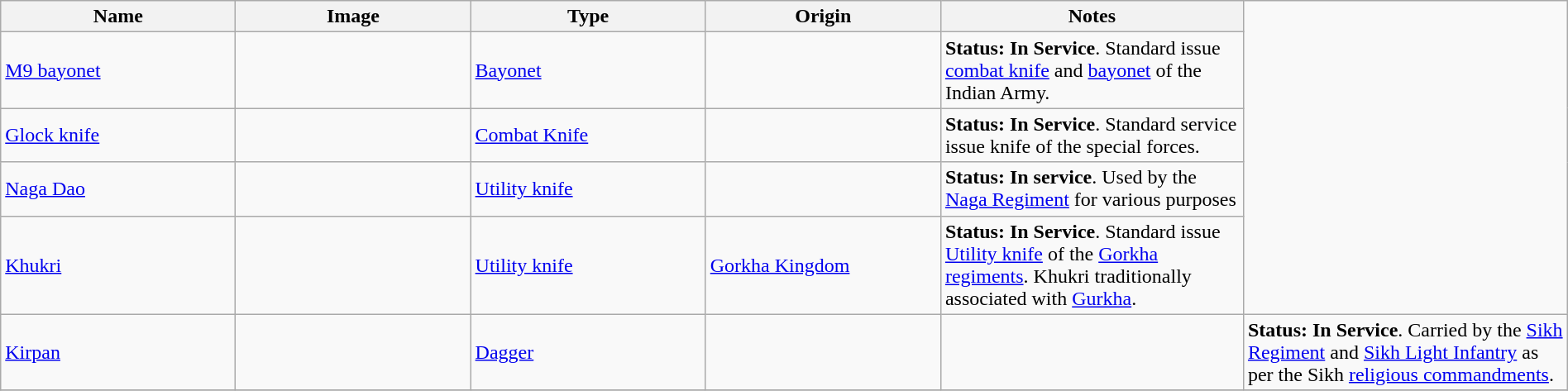<table class="wikitable" style="width:100%;">
<tr>
<th style="width:15%;">Name</th>
<th style="width:15%;">Image</th>
<th style="width:15%;">Type</th>
<th style="width:15%;">Origin</th>
<th>Notes</th>
</tr>
<tr>
<td><a href='#'>M9 bayonet</a></td>
<td></td>
<td><a href='#'>Bayonet</a></td>
<td></td>
<td><strong>Status: In Service</strong>. Standard issue <a href='#'>combat knife</a> and <a href='#'>bayonet</a> of the Indian Army.</td>
</tr>
<tr>
<td><a href='#'>Glock knife</a></td>
<td></td>
<td><a href='#'>Combat Knife</a></td>
<td></td>
<td><strong>Status: In Service</strong>. Standard service issue knife of the special forces.</td>
</tr>
<tr>
<td><a href='#'>Naga Dao</a></td>
<td></td>
<td><a href='#'>Utility knife</a></td>
<td></td>
<td><strong>Status: In service</strong>. Used by the <a href='#'>Naga Regiment</a> for various purposes</td>
</tr>
<tr>
<td><a href='#'>Khukri</a></td>
<td></td>
<td><a href='#'>Utility knife</a></td>
<td> <a href='#'>Gorkha Kingdom</a></td>
<td><strong>Status: In Service</strong>. Standard issue <a href='#'>Utility knife</a> of the <a href='#'>Gorkha regiments</a>. Khukri traditionally associated with <a href='#'>Gurkha</a>.</td>
</tr>
<tr>
<td><a href='#'>Kirpan</a></td>
<td></td>
<td><a href='#'>Dagger</a></td>
<td></td>
<td></td>
<td><strong>Status: In Service</strong>. Carried by the <a href='#'>Sikh Regiment</a> and <a href='#'>Sikh Light Infantry</a> as per the Sikh <a href='#'>religious commandments</a>.</td>
</tr>
<tr>
</tr>
</table>
